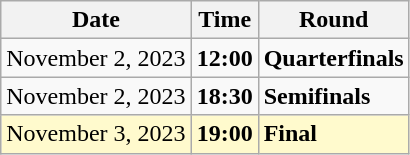<table class="wikitable">
<tr>
<th>Date</th>
<th>Time</th>
<th>Round</th>
</tr>
<tr>
<td>November 2, 2023</td>
<td><strong>12:00</strong></td>
<td><strong>Quarterfinals</strong></td>
</tr>
<tr>
<td>November 2, 2023</td>
<td><strong>18:30</strong></td>
<td><strong>Semifinals</strong></td>
</tr>
<tr style=background:lemonchiffon>
<td>November 3, 2023</td>
<td><strong>19:00</strong></td>
<td><strong>Final</strong></td>
</tr>
</table>
